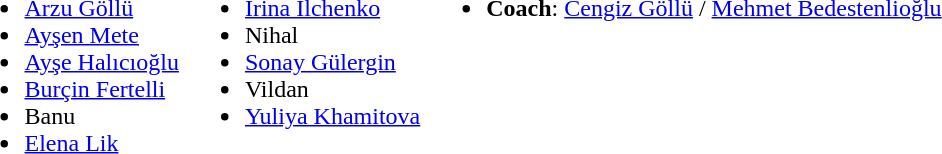<table>
<tr valign="top">
<td><br><ul><li> <a href='#'>Arzu Göllü</a></li><li> <a href='#'>Ayşen Mete</a></li><li> <a href='#'>Ayşe Halıcıoğlu</a></li><li> <a href='#'>Burçin Fertelli</a></li><li> Banu</li><li> <a href='#'>Elena Lik</a></li></ul></td>
<td><br><ul><li> <a href='#'>Irina Ilchenko</a></li><li> Nihal</li><li> <a href='#'>Sonay Gülergin</a></li><li> Vildan</li><li> <a href='#'>Yuliya Khamitova</a></li></ul></td>
<td><br><ul><li><strong>Coach</strong>:  <a href='#'>Cengiz Göllü</a> /  <a href='#'>Mehmet Bedestenlioğlu</a></li></ul></td>
</tr>
</table>
